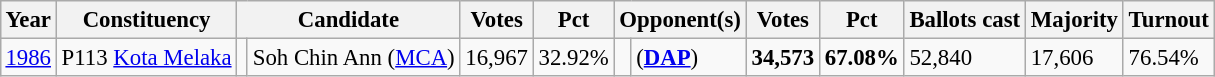<table class="wikitable" style="margin:0.5em ; font-size:95%">
<tr>
<th>Year</th>
<th>Constituency</th>
<th colspan="2">Candidate</th>
<th>Votes</th>
<th>Pct</th>
<th colspan="2">Opponent(s)</th>
<th>Votes</th>
<th>Pct</th>
<th>Ballots cast</th>
<th>Majority</th>
<th>Turnout</th>
</tr>
<tr>
<td><a href='#'>1986</a></td>
<td>P113 <a href='#'>Kota Melaka</a></td>
<td></td>
<td>Soh Chin Ann (<a href='#'>MCA</a>)</td>
<td style="text-align:right;">16,967</td>
<td>32.92%</td>
<td></td>
<td> (<a href='#'><strong>DAP</strong></a>)</td>
<td style="text-align:right;"><strong>34,573</strong></td>
<td><strong>67.08%</strong></td>
<td>52,840</td>
<td>17,606</td>
<td>76.54%</td>
</tr>
</table>
